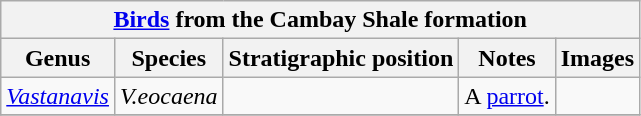<table class="wikitable" align="center">
<tr>
<th colspan="7" align="center"><strong><a href='#'>Birds</a> from the Cambay Shale formation</strong></th>
</tr>
<tr>
<th>Genus</th>
<th>Species</th>
<th>Stratigraphic position</th>
<th>Notes</th>
<th>Images</th>
</tr>
<tr>
<td><em><a href='#'>Vastanavis</a></em></td>
<td><em>V.eocaena</em></td>
<td></td>
<td>A <a href='#'>parrot</a>.</td>
<td></td>
</tr>
<tr>
</tr>
</table>
